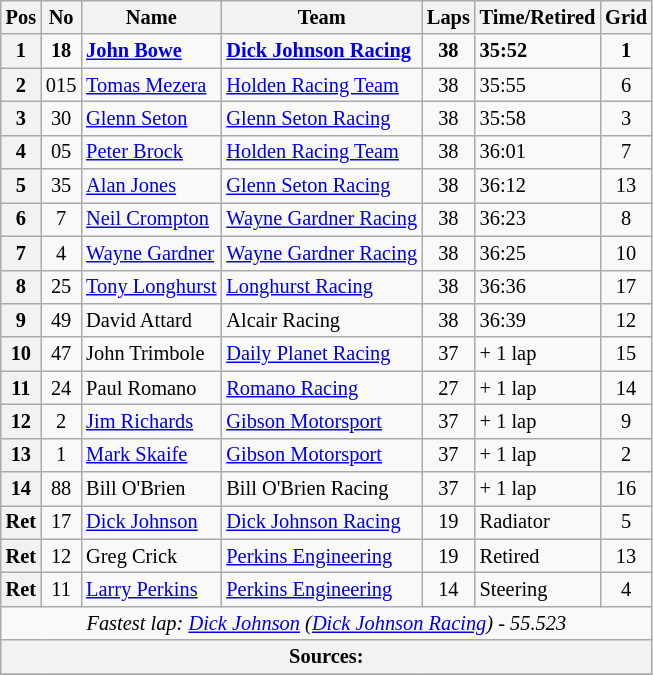<table class="wikitable" style="font-size: 85%;">
<tr>
<th>Pos</th>
<th>No</th>
<th>Name</th>
<th>Team</th>
<th>Laps</th>
<th>Time/Retired</th>
<th>Grid</th>
</tr>
<tr>
<th>1</th>
<td align="center"><strong>18</strong></td>
<td> <strong><a href='#'>John Bowe</a></strong></td>
<td><strong><a href='#'>Dick Johnson Racing</a></strong></td>
<td align="center"><strong>38</strong></td>
<td><strong>35:52</strong></td>
<td align="center"><strong>1</strong></td>
</tr>
<tr>
<th>2</th>
<td align="center">015</td>
<td> <a href='#'>Tomas Mezera</a></td>
<td><a href='#'>Holden Racing Team</a></td>
<td align="center">38</td>
<td>35:55</td>
<td align="center">6</td>
</tr>
<tr>
<th>3</th>
<td align="center">30</td>
<td> <a href='#'>Glenn Seton</a></td>
<td><a href='#'>Glenn Seton Racing</a></td>
<td align="center">38</td>
<td>35:58</td>
<td align="center">3</td>
</tr>
<tr>
<th>4</th>
<td align="center">05</td>
<td> <a href='#'>Peter Brock</a></td>
<td><a href='#'>Holden Racing Team</a></td>
<td align="center">38</td>
<td>36:01</td>
<td align="center">7</td>
</tr>
<tr>
<th>5</th>
<td align="center">35</td>
<td> <a href='#'>Alan Jones</a></td>
<td><a href='#'>Glenn Seton Racing</a></td>
<td align="center">38</td>
<td>36:12</td>
<td align="center">13</td>
</tr>
<tr>
<th>6</th>
<td align="center">7</td>
<td> <a href='#'>Neil Crompton</a></td>
<td><a href='#'>Wayne Gardner Racing</a></td>
<td align="center">38</td>
<td>36:23</td>
<td align="center">8</td>
</tr>
<tr>
<th>7</th>
<td align="center">4</td>
<td> <a href='#'>Wayne Gardner</a></td>
<td><a href='#'>Wayne Gardner Racing</a></td>
<td align="center">38</td>
<td>36:25</td>
<td align="center">10</td>
</tr>
<tr>
<th>8</th>
<td align="center">25</td>
<td> <a href='#'>Tony Longhurst</a></td>
<td><a href='#'>Longhurst Racing</a></td>
<td align="center">38</td>
<td>36:36</td>
<td align="center">17</td>
</tr>
<tr>
<th>9</th>
<td align="center">49</td>
<td> David Attard</td>
<td>Alcair Racing</td>
<td align="center">38</td>
<td>36:39</td>
<td align="center">12</td>
</tr>
<tr>
<th>10</th>
<td align="center">47</td>
<td> John Trimbole</td>
<td><a href='#'>Daily Planet Racing</a></td>
<td align="center">37</td>
<td>+ 1 lap</td>
<td align="center">15</td>
</tr>
<tr>
<th>11</th>
<td align="center">24</td>
<td> Paul Romano</td>
<td><a href='#'>Romano Racing</a></td>
<td align="center">27</td>
<td>+ 1 lap</td>
<td align="center">14</td>
</tr>
<tr>
<th>12</th>
<td align="center">2</td>
<td> <a href='#'>Jim Richards</a></td>
<td><a href='#'>Gibson Motorsport</a></td>
<td align="center">37</td>
<td>+ 1 lap</td>
<td align="center">9</td>
</tr>
<tr>
<th>13</th>
<td align="center">1</td>
<td> <a href='#'>Mark Skaife</a></td>
<td><a href='#'>Gibson Motorsport</a></td>
<td align="center">37</td>
<td>+ 1 lap</td>
<td align="center">2</td>
</tr>
<tr>
<th>14</th>
<td align="center">88</td>
<td> Bill O'Brien</td>
<td>Bill O'Brien Racing</td>
<td align="center">37</td>
<td>+ 1 lap</td>
<td align="center">16</td>
</tr>
<tr>
<th>Ret</th>
<td align="center">17</td>
<td> <a href='#'>Dick Johnson</a></td>
<td><a href='#'>Dick Johnson Racing</a></td>
<td align="center">19</td>
<td>Radiator</td>
<td align="center">5</td>
</tr>
<tr>
<th>Ret</th>
<td align="center">12</td>
<td> Greg Crick</td>
<td><a href='#'>Perkins Engineering</a></td>
<td align="center">19</td>
<td>Retired</td>
<td align="center">13</td>
</tr>
<tr>
<th>Ret</th>
<td align="center">11</td>
<td> <a href='#'>Larry Perkins</a></td>
<td><a href='#'>Perkins Engineering</a></td>
<td align="center">14</td>
<td>Steering</td>
<td align="center">4</td>
</tr>
<tr>
<td colspan="8" align="center"><em>Fastest lap: <a href='#'>Dick Johnson</a> (<a href='#'>Dick Johnson Racing</a>) - 55.523</em></td>
</tr>
<tr>
<th colspan="8">Sources:</th>
</tr>
<tr>
</tr>
</table>
